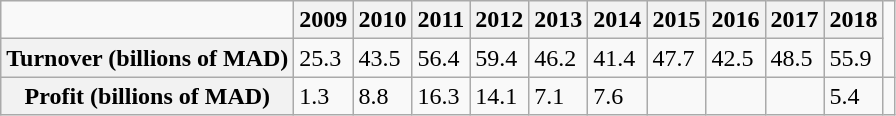<table class="wikitable">
<tr>
<td></td>
<th scope="col">2009</th>
<th scope="col">2010</th>
<th scope="col">2011</th>
<th scope="col">2012</th>
<th scope="col">2013</th>
<th scope="col">2014</th>
<th scope="col">2015</th>
<th scope="col">2016</th>
<th scope="col">2017</th>
<th scope="col">2018</th>
</tr>
<tr>
<th scope="row">Turnover (billions of MAD)</th>
<td>25.3</td>
<td>43.5</td>
<td>56.4</td>
<td>59.4</td>
<td>46.2</td>
<td>41.4</td>
<td>47.7</td>
<td>42.5</td>
<td>48.5</td>
<td>55.9</td>
</tr>
<tr>
<th scope="row">Profit (billions of MAD)</th>
<td>1.3</td>
<td>8.8</td>
<td>16.3</td>
<td>14.1</td>
<td>7.1</td>
<td>7.6</td>
<td></td>
<td></td>
<td></td>
<td>5.4</td>
<td></td>
</tr>
</table>
